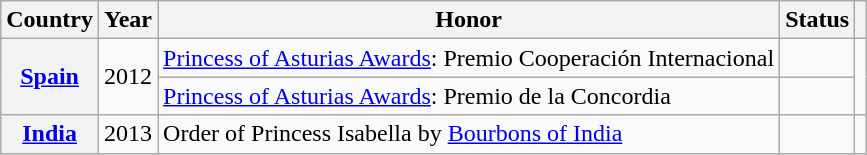<table class="wikitable sortable plainrowheaders">
<tr>
<th scope="col">Country</th>
<th scope="col">Year</th>
<th scope="col">Honor</th>
<th scope="col">Status</th>
<th scope="col" class="unsortable"></th>
</tr>
<tr>
<th scope="row" rowspan=2><a href='#'>Spain</a></th>
<td rowspan="2">2012</td>
<td><a href='#'>Princess of Asturias Awards</a>: Premio Cooperación Internacional</td>
<td></td>
<td align="center" rowspan="2"></td>
</tr>
<tr>
<td><a href='#'>Princess of Asturias Awards</a>: Premio de la Concordia</td>
<td></td>
</tr>
<tr>
<th scope="row"><a href='#'>India</a></th>
<td>2013</td>
<td>Order of Princess Isabella by <a href='#'>Bourbons of India</a></td>
<td></td>
<td style="text-align:center;"></td>
</tr>
</table>
